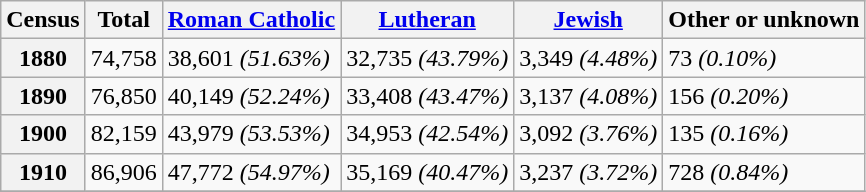<table class="wikitable">
<tr>
<th>Census</th>
<th>Total</th>
<th><a href='#'>Roman Catholic</a></th>
<th><a href='#'>Lutheran</a></th>
<th><a href='#'>Jewish</a></th>
<th>Other or unknown</th>
</tr>
<tr>
<th>1880</th>
<td>74,758</td>
<td>38,601 <em>(51.63%)</em></td>
<td>32,735 <em>(43.79%)</em></td>
<td>3,349 <em>(4.48%)</em></td>
<td>73 <em>(0.10%)</em></td>
</tr>
<tr>
<th>1890</th>
<td>76,850</td>
<td>40,149 <em>(52.24%)</em></td>
<td>33,408 <em>(43.47%)</em></td>
<td>3,137 <em>(4.08%)</em></td>
<td>156 <em>(0.20%)</em></td>
</tr>
<tr>
<th>1900</th>
<td>82,159</td>
<td>43,979 <em>(53.53%)</em></td>
<td>34,953 <em>(42.54%)</em></td>
<td>3,092 <em>(3.76%)</em></td>
<td>135 <em>(0.16%)</em></td>
</tr>
<tr>
<th>1910</th>
<td>86,906</td>
<td>47,772 <em>(54.97%)</em></td>
<td>35,169 <em>(40.47%)</em></td>
<td>3,237 <em>(3.72%)</em></td>
<td>728 <em>(0.84%)</em></td>
</tr>
<tr>
</tr>
</table>
